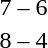<table style="text-align:center">
<tr>
<th width=200></th>
<th width=100></th>
<th width=200></th>
</tr>
<tr>
<td align=right><strong></strong></td>
<td>7 – 6</td>
<td align=left></td>
</tr>
<tr>
<td align=right><strong></strong></td>
<td>8 – 4</td>
<td align=left></td>
</tr>
</table>
